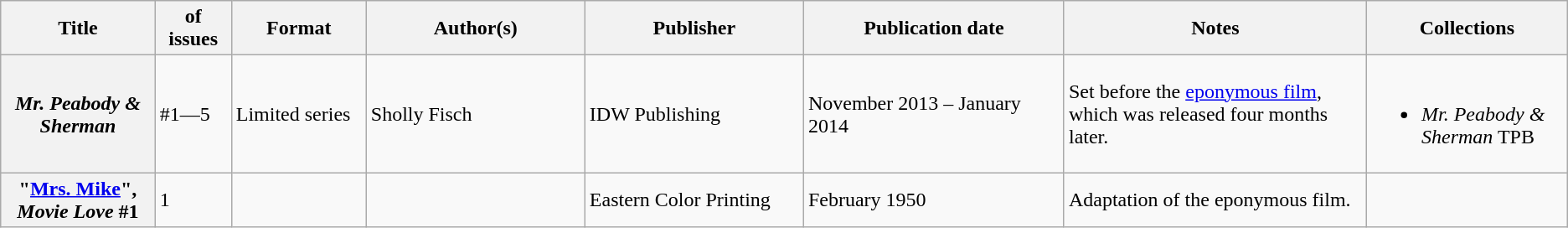<table class="wikitable">
<tr>
<th>Title</th>
<th style="width:40pt"> of issues</th>
<th style="width:75pt">Format</th>
<th style="width:125pt">Author(s)</th>
<th style="width:125pt">Publisher</th>
<th style="width:150pt">Publication date</th>
<th style="width:175pt">Notes</th>
<th>Collections</th>
</tr>
<tr>
<th><em>Mr. Peabody & Sherman</em></th>
<td>#1—5</td>
<td>Limited series</td>
<td>Sholly Fisch</td>
<td>IDW Publishing</td>
<td>November 2013 – January 2014</td>
<td>Set before the <a href='#'>eponymous film</a>, which was released four months later.</td>
<td><br><ul><li><em>Mr. Peabody & Sherman</em> TPB</li></ul></td>
</tr>
<tr>
<th>"<a href='#'>Mrs. Mike</a>", <em>Movie Love</em> #1</th>
<td>1</td>
<td></td>
<td></td>
<td>Eastern Color Printing</td>
<td>February 1950</td>
<td>Adaptation of the eponymous film.</td>
<td></td>
</tr>
</table>
